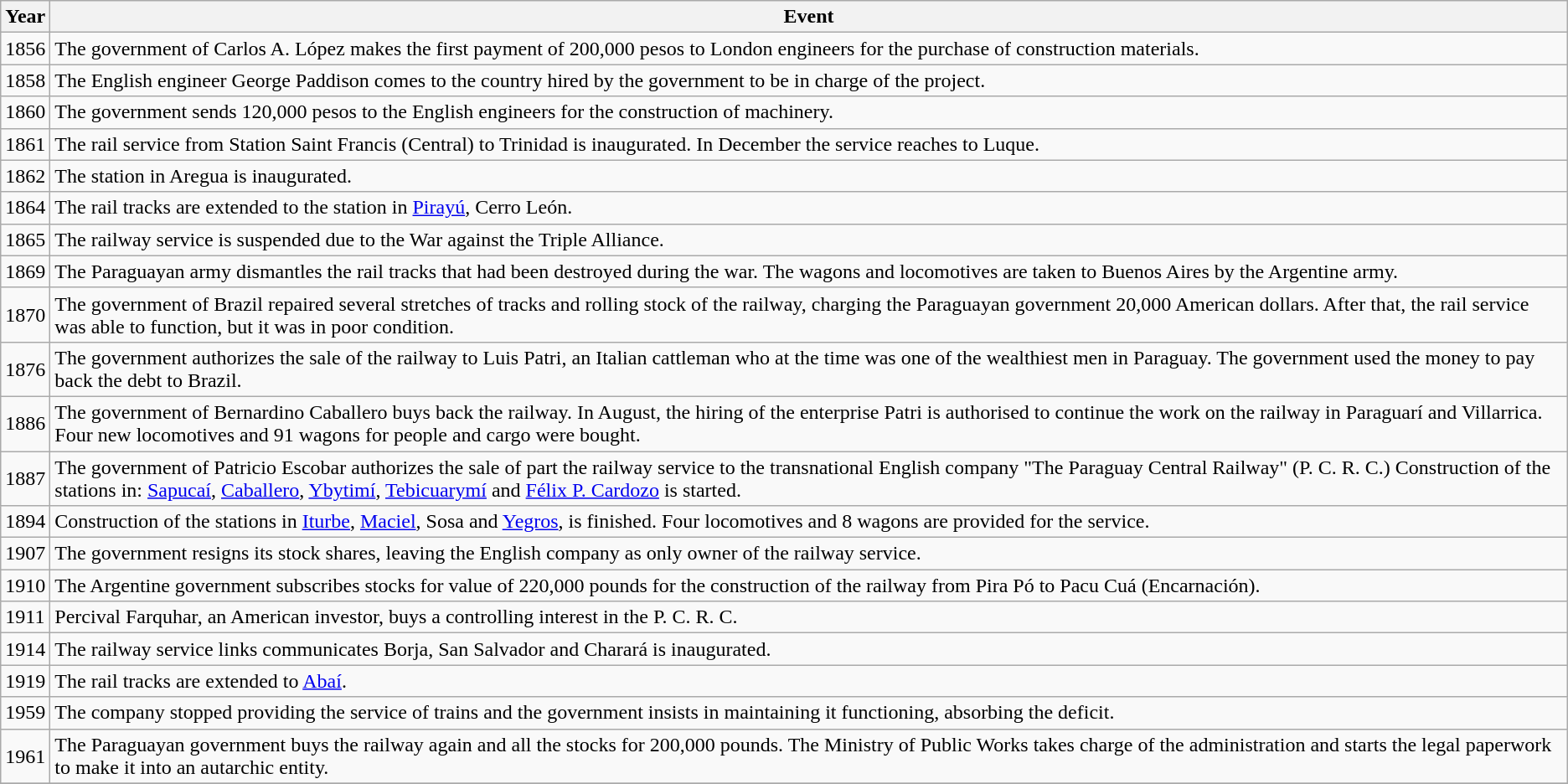<table class="wikitable">
<tr>
<th>Year</th>
<th>Event</th>
</tr>
<tr ------>
<td>1856</td>
<td>The government of Carlos A. López makes the first payment of 200,000 pesos to London engineers for the purchase of construction materials.</td>
</tr>
<tr ------>
<td>1858</td>
<td>The English engineer George Paddison comes to the country hired by the government to be in charge of the project.</td>
</tr>
<tr ------>
<td>1860</td>
<td>The government sends 120,000 pesos to the English engineers for the construction of machinery.</td>
</tr>
<tr ------>
<td>1861</td>
<td>The rail service from Station Saint Francis (Central) to Trinidad is inaugurated. In December the service reaches to Luque.</td>
</tr>
<tr ------>
<td>1862</td>
<td>The station in Aregua is inaugurated.</td>
</tr>
<tr ------>
<td>1864</td>
<td>The rail tracks are extended to the station in <a href='#'>Pirayú</a>, Cerro León.</td>
</tr>
<tr ------>
<td>1865</td>
<td>The railway service is suspended due to the War against the Triple Alliance.</td>
</tr>
<tr ------>
<td>1869</td>
<td>The Paraguayan army dismantles the rail tracks that had been destroyed during the war. The wagons and locomotives are taken to Buenos Aires by the Argentine army.</td>
</tr>
<tr ------>
<td>1870</td>
<td>The government of Brazil repaired several stretches of tracks and rolling stock of the railway, charging the Paraguayan government 20,000 American dollars. After that, the rail service was able to function, but it was in poor condition.</td>
</tr>
<tr ------>
<td>1876</td>
<td>The government authorizes the sale of the railway to Luis Patri, an Italian cattleman who at the time was one of the wealthiest men in Paraguay. The government used the money to pay back the debt to Brazil.</td>
</tr>
<tr ------>
<td>1886</td>
<td>The government of Bernardino Caballero buys back the railway. In August, the hiring of the enterprise Patri is authorised to continue the work on the railway in Paraguarí and Villarrica. Four new locomotives and 91 wagons for people and cargo were bought.</td>
</tr>
<tr ------>
<td>1887</td>
<td>The government of Patricio Escobar authorizes the sale of part the railway service to the transnational English company "The Paraguay Central Railway" (P. C. R. C.) Construction of the stations in: <a href='#'>Sapucaí</a>, <a href='#'>Caballero</a>, <a href='#'>Ybytimí</a>, <a href='#'>Tebicuarymí</a> and <a href='#'>Félix P. Cardozo</a> is started.</td>
</tr>
<tr ------>
<td>1894</td>
<td>Construction of the stations in <a href='#'>Iturbe</a>, <a href='#'>Maciel</a>, Sosa and <a href='#'>Yegros</a>, is finished. Four locomotives and 8 wagons are provided for the service.</td>
</tr>
<tr ------>
<td>1907</td>
<td>The government resigns its stock shares, leaving the English company as only owner of the railway service.</td>
</tr>
<tr ------>
<td>1910</td>
<td>The Argentine government subscribes stocks for value of 220,000 pounds for the construction of the railway from Pira Pó to Pacu Cuá (Encarnación).</td>
</tr>
<tr ------>
<td>1911</td>
<td>Percival Farquhar, an American investor, buys a controlling interest in the P. C. R. C.</td>
</tr>
<tr ------>
<td>1914</td>
<td>The railway service links communicates Borja, San Salvador and Charará is inaugurated.</td>
</tr>
<tr ------>
<td>1919</td>
<td>The rail tracks are extended to <a href='#'>Abaí</a>.</td>
</tr>
<tr ------>
<td>1959</td>
<td>The company stopped providing the service of trains and the government insists in maintaining it functioning, absorbing the deficit.</td>
</tr>
<tr ------>
<td>1961</td>
<td>The Paraguayan government buys the railway again and all the stocks for 200,000 pounds. The Ministry of Public Works takes charge of the administration and starts the legal paperwork to make it into an autarchic entity.</td>
</tr>
<tr -------->
</tr>
</table>
